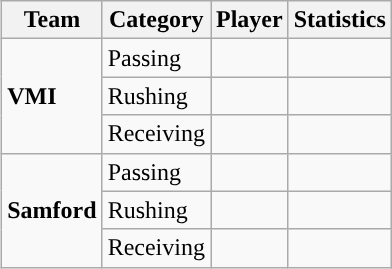<table class="wikitable" style="float: right;">
<tr>
<th>Team</th>
<th>Category</th>
<th>Player</th>
<th>Statistics</th>
</tr>
<tr>
<td rowspan=3><strong>VMI</strong></td>
<td>Passing</td>
<td></td>
<td></td>
</tr>
<tr>
<td>Rushing</td>
<td></td>
<td></td>
</tr>
<tr>
<td>Receiving</td>
<td></td>
<td></td>
</tr>
<tr>
<td rowspan=3><strong>Samford</strong></td>
<td>Passing</td>
<td></td>
<td></td>
</tr>
<tr>
<td>Rushing</td>
<td></td>
<td></td>
</tr>
<tr>
<td>Receiving</td>
<td></td>
<td></td>
</tr>
</table>
